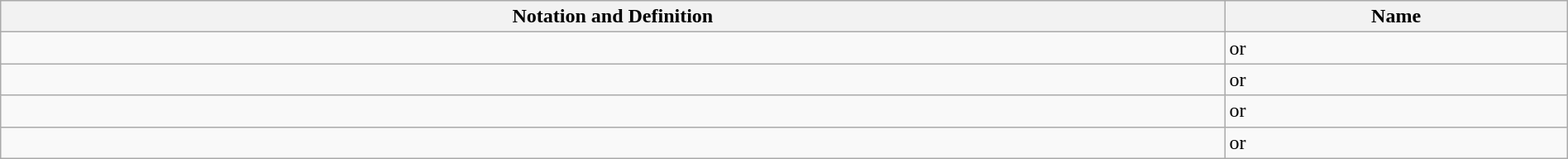<table class="wikitable" style="width: 100%;">
<tr>
<th>Notation and Definition</th>
<th>Name</th>
</tr>
<tr>
<td style="padding:0.5% 0 0.5% 2em;"></td>
<td> or  </td>
</tr>
<tr>
<td style="padding:0.5% 0 0.5% 2em;"></td>
<td> or  </td>
</tr>
<tr>
<td style="padding:0.5% 0 0.5% 2em;"></td>
<td> or  </td>
</tr>
<tr>
<td style="padding:0.5% 0 0.5% 2em;"></td>
<td> or </td>
</tr>
</table>
